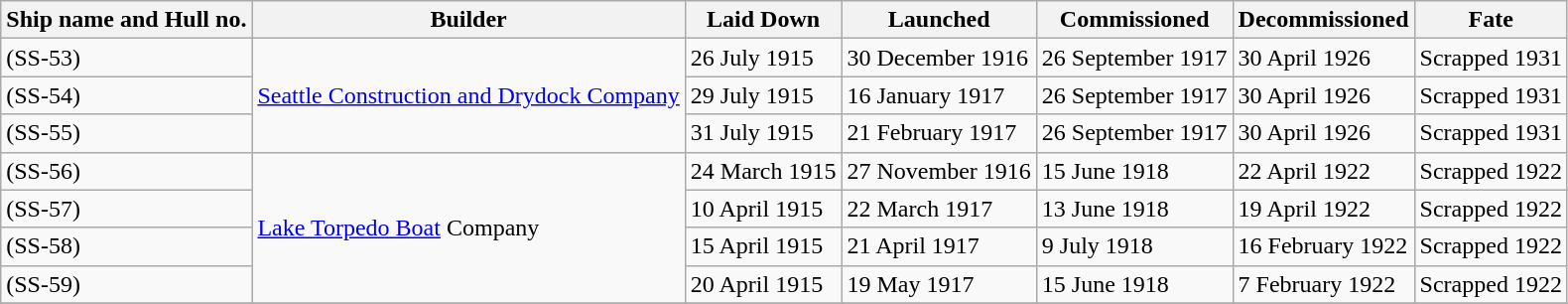<table class="sortable wikitable">
<tr>
<th>Ship name and Hull no.</th>
<th>Builder</th>
<th>Laid Down</th>
<th>Launched</th>
<th>Commissioned</th>
<th>Decommissioned</th>
<th>Fate</th>
</tr>
<tr>
<td> (SS-53)</td>
<td rowspan=3><a href='#'>Seattle Construction and Drydock Company </a></td>
<td>26 July 1915</td>
<td>30 December 1916</td>
<td>26 September 1917</td>
<td>30 April 1926</td>
<td>Scrapped 1931</td>
</tr>
<tr>
<td> (SS-54)</td>
<td>29 July 1915</td>
<td>16 January 1917</td>
<td>26 September 1917</td>
<td>30 April 1926</td>
<td>Scrapped 1931</td>
</tr>
<tr>
<td> (SS-55)</td>
<td>31 July 1915</td>
<td>21 February 1917</td>
<td>26 September 1917</td>
<td>30 April 1926</td>
<td>Scrapped 1931</td>
</tr>
<tr>
<td> (SS-56)</td>
<td rowspan=4><a href='#'>Lake Torpedo Boat</a> Company</td>
<td>24 March 1915</td>
<td>27 November 1916</td>
<td>15 June 1918</td>
<td>22 April 1922</td>
<td>Scrapped 1922</td>
</tr>
<tr>
<td> (SS-57)</td>
<td>10 April 1915</td>
<td>22 March 1917</td>
<td>13 June 1918</td>
<td>19 April 1922</td>
<td>Scrapped 1922</td>
</tr>
<tr>
<td> (SS-58)</td>
<td>15 April 1915</td>
<td>21 April 1917</td>
<td>9 July 1918</td>
<td>16 February 1922</td>
<td>Scrapped 1922</td>
</tr>
<tr>
<td> (SS-59)</td>
<td>20 April 1915</td>
<td>19 May 1917</td>
<td>15 June 1918</td>
<td>7 February 1922</td>
<td>Scrapped 1922</td>
</tr>
<tr>
</tr>
</table>
